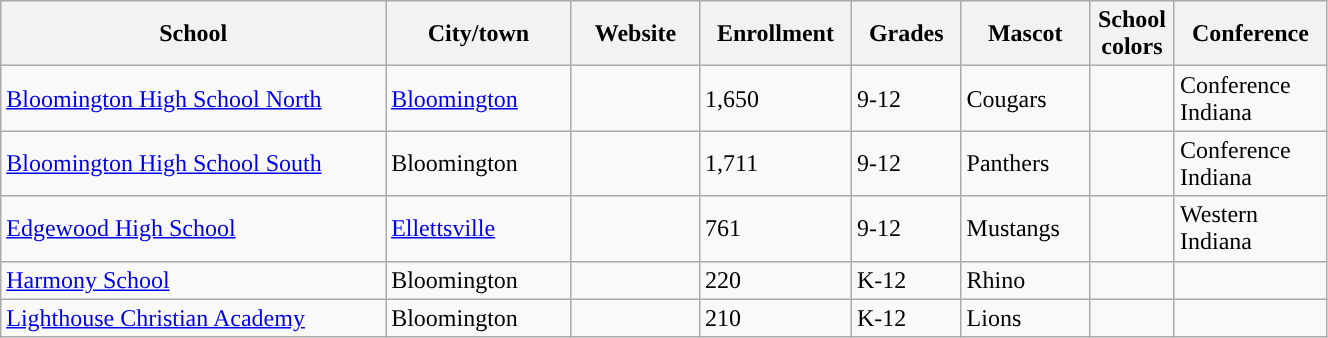<table class="wikitable sortable" width="70%">
<tr>
<th width="20%">School</th>
<th width="08%">City/town</th>
<th width="06%">Website</th>
<th width="04%">Enrollment</th>
<th width="04%">Grades</th>
<th width="04%">Mascot</th>
<th width=01%>School colors</th>
<th width="04%">Conference</th>
</tr>
<tr>
<td><a href='#'>Bloomington High School North</a></td>
<td><a href='#'>Bloomington</a></td>
<td></td>
<td>1,650</td>
<td>9-12</td>
<td>Cougars</td>
<td>  </td>
<td>Conference Indiana</td>
</tr>
<tr>
<td><a href='#'>Bloomington High School South</a></td>
<td>Bloomington</td>
<td></td>
<td>1,711</td>
<td>9-12</td>
<td>Panthers</td>
<td> </td>
<td>Conference Indiana</td>
</tr>
<tr>
<td><a href='#'>Edgewood High School</a></td>
<td><a href='#'>Ellettsville</a></td>
<td></td>
<td>761</td>
<td>9-12</td>
<td>Mustangs</td>
<td>  </td>
<td>Western Indiana</td>
</tr>
<tr>
<td><a href='#'>Harmony School</a></td>
<td>Bloomington</td>
<td></td>
<td>220</td>
<td>K-12</td>
<td>Rhino</td>
<td> </td>
<td></td>
</tr>
<tr>
<td><a href='#'>Lighthouse Christian Academy</a></td>
<td>Bloomington</td>
<td></td>
<td>210</td>
<td>K-12</td>
<td>Lions</td>
<td>  </td>
<td></td>
</tr>
</table>
